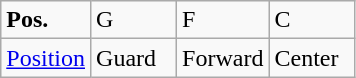<table class="wikitable">
<tr>
<td width="50"><strong>Pos.</strong></td>
<td width="50">G</td>
<td width="50">F</td>
<td width="50">C</td>
</tr>
<tr>
<td><a href='#'>Position</a></td>
<td>Guard</td>
<td>Forward</td>
<td>Center</td>
</tr>
</table>
